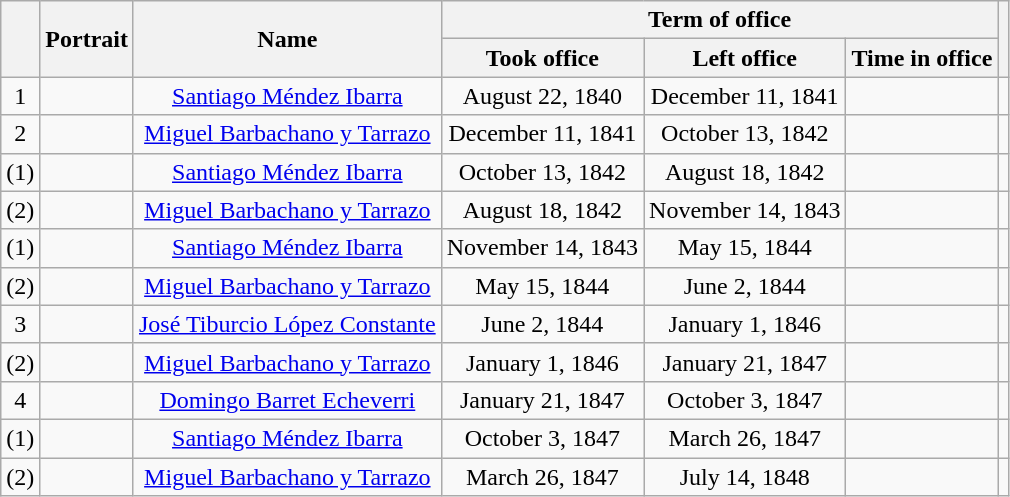<table class="wikitable" style="text-align:center">
<tr>
<th rowspan=2></th>
<th rowspan=2>Portrait</th>
<th rowspan=2>Name<br></th>
<th colspan=3>Term of office</th>
<th rowspan=2></th>
</tr>
<tr>
<th>Took office</th>
<th>Left office</th>
<th>Time in office</th>
</tr>
<tr>
<td>1</td>
<td></td>
<td><a href='#'>Santiago Méndez Ibarra</a></td>
<td>August 22, 1840</td>
<td>December 11, 1841</td>
<td></td>
<td></td>
</tr>
<tr>
<td>2</td>
<td></td>
<td><a href='#'>Miguel Barbachano y Tarrazo</a></td>
<td>December 11, 1841</td>
<td>October 13, 1842</td>
<td></td>
<td></td>
</tr>
<tr>
<td>(1)</td>
<td></td>
<td><a href='#'>Santiago Méndez Ibarra</a></td>
<td>October 13, 1842</td>
<td>August 18, 1842</td>
<td></td>
<td></td>
</tr>
<tr>
<td>(2)</td>
<td></td>
<td><a href='#'>Miguel Barbachano y Tarrazo</a></td>
<td>August 18, 1842</td>
<td>November 14, 1843</td>
<td></td>
<td></td>
</tr>
<tr>
<td>(1)</td>
<td></td>
<td><a href='#'>Santiago Méndez Ibarra</a></td>
<td>November 14, 1843</td>
<td>May 15, 1844</td>
<td></td>
<td></td>
</tr>
<tr>
<td>(2)</td>
<td></td>
<td><a href='#'>Miguel Barbachano y Tarrazo</a></td>
<td>May 15, 1844</td>
<td>June 2, 1844</td>
<td></td>
<td></td>
</tr>
<tr>
<td>3</td>
<td></td>
<td><a href='#'>José Tiburcio López Constante</a></td>
<td>June 2, 1844</td>
<td>January 1, 1846</td>
<td></td>
<td></td>
</tr>
<tr>
<td>(2)</td>
<td></td>
<td><a href='#'>Miguel Barbachano y Tarrazo</a></td>
<td>January 1, 1846</td>
<td>January 21, 1847</td>
<td></td>
<td></td>
</tr>
<tr>
<td>4</td>
<td></td>
<td><a href='#'>Domingo Barret Echeverri</a></td>
<td>January 21, 1847</td>
<td>October 3, 1847</td>
<td></td>
<td></td>
</tr>
<tr>
<td>(1)</td>
<td></td>
<td><a href='#'>Santiago Méndez Ibarra</a></td>
<td>October 3, 1847</td>
<td>March 26, 1847</td>
<td></td>
<td></td>
</tr>
<tr>
<td>(2)</td>
<td></td>
<td><a href='#'>Miguel Barbachano y Tarrazo</a></td>
<td>March 26, 1847</td>
<td>July 14, 1848</td>
<td></td>
<td></td>
</tr>
</table>
